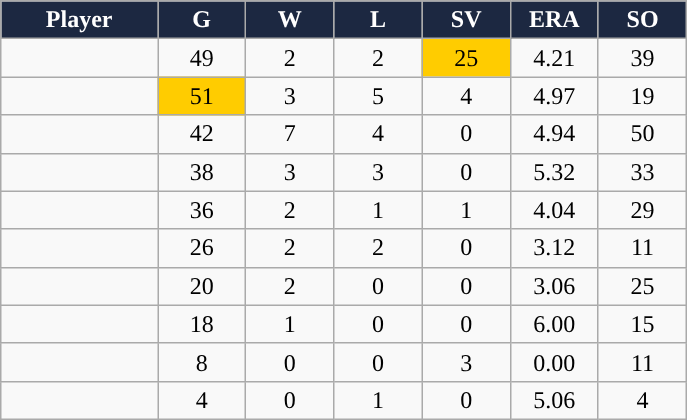<table class="wikitable sortable">
<tr>
<th style="background:#1c2841;color:white;" width="16%">Player</th>
<th style="background:#1c2841;color:white;" width="9%">G</th>
<th style="background:#1c2841;color:white;" width="9%">W</th>
<th style="background:#1c2841;color:white;" width="9%">L</th>
<th style="background:#1c2841;color:white;" width="9%">SV</th>
<th style="background:#1c2841;color:white;" width="9%">ERA</th>
<th style="background:#1c2841;color:white;" width="9%">SO</th>
</tr>
<tr align="center">
<td></td>
<td>49</td>
<td>2</td>
<td>2</td>
<td style="background:#fc0;">25</td>
<td>4.21</td>
<td>39</td>
</tr>
<tr align=center>
<td></td>
<td style="background:#fc0;">51</td>
<td>3</td>
<td>5</td>
<td>4</td>
<td>4.97</td>
<td>19</td>
</tr>
<tr align="center">
<td></td>
<td>42</td>
<td>7</td>
<td>4</td>
<td>0</td>
<td>4.94</td>
<td>50</td>
</tr>
<tr align="center">
<td></td>
<td>38</td>
<td>3</td>
<td>3</td>
<td>0</td>
<td>5.32</td>
<td>33</td>
</tr>
<tr align="center">
<td></td>
<td>36</td>
<td>2</td>
<td>1</td>
<td>1</td>
<td>4.04</td>
<td>29</td>
</tr>
<tr align="center">
<td></td>
<td>26</td>
<td>2</td>
<td>2</td>
<td>0</td>
<td>3.12</td>
<td>11</td>
</tr>
<tr align="center">
<td></td>
<td>20</td>
<td>2</td>
<td>0</td>
<td>0</td>
<td>3.06</td>
<td>25</td>
</tr>
<tr align="center">
<td></td>
<td>18</td>
<td>1</td>
<td>0</td>
<td>0</td>
<td>6.00</td>
<td>15</td>
</tr>
<tr align="center">
<td></td>
<td>8</td>
<td>0</td>
<td>0</td>
<td>3</td>
<td>0.00</td>
<td>11</td>
</tr>
<tr align="center">
<td></td>
<td>4</td>
<td>0</td>
<td>1</td>
<td>0</td>
<td>5.06</td>
<td>4</td>
</tr>
</table>
